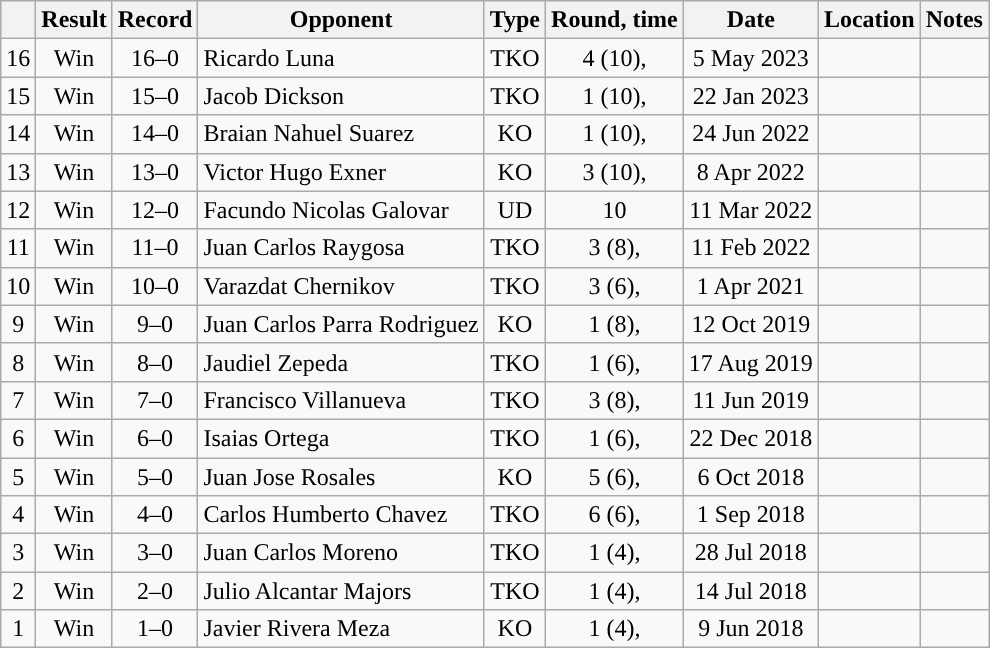<table class="wikitable" style="text-align:center;">
<tr>
<th></th>
<th>Result</th>
<th>Record</th>
<th>Opponent</th>
<th>Type</th>
<th>Round, time</th>
<th>Date</th>
<th>Location</th>
<th>Notes</th>
</tr>
<tr>
<td>16</td>
<td>Win</td>
<td>16–0</td>
<td style="text-align:left;"> Ricardo Luna</td>
<td>TKO</td>
<td>4 (10), </td>
<td>5 May 2023</td>
<td style="text-align:left;"> </td>
<td style="text-align:left;"></td>
</tr>
<tr>
<td>15</td>
<td>Win</td>
<td>15–0</td>
<td style="text-align:left;"> Jacob Dickson</td>
<td>TKO</td>
<td>1 (10), </td>
<td>22 Jan 2023</td>
<td style="text-align:left;"> </td>
<td style="text-align:left;"></td>
</tr>
<tr>
<td>14</td>
<td>Win</td>
<td>14–0</td>
<td style="text-align:left;"> Braian Nahuel Suarez</td>
<td>KO</td>
<td>1 (10), </td>
<td>24 Jun 2022</td>
<td style="text-align:left;"> </td>
<td style="text-align:left;"></td>
</tr>
<tr>
<td>13</td>
<td>Win</td>
<td>13–0</td>
<td style="text-align:left;"> Victor Hugo Exner</td>
<td>KO</td>
<td>3 (10), </td>
<td>8 Apr 2022</td>
<td style="text-align:left;"> </td>
<td style="text-align:left;"></td>
</tr>
<tr>
<td>12</td>
<td>Win</td>
<td>12–0</td>
<td style="text-align:left;"> Facundo Nicolas Galovar</td>
<td>UD</td>
<td>10</td>
<td>11 Mar 2022</td>
<td style="text-align:left;"> </td>
<td style="text-align:left;"></td>
</tr>
<tr>
<td>11</td>
<td>Win</td>
<td>11–0</td>
<td style="text-align:left;"> Juan Carlos Raygosa</td>
<td>TKO</td>
<td>3 (8), </td>
<td>11 Feb 2022</td>
<td style="text-align:left;"> </td>
<td></td>
</tr>
<tr>
<td>10</td>
<td>Win</td>
<td>10–0</td>
<td style="text-align:left;"> Varazdat Chernikov</td>
<td>TKO</td>
<td>3 (6), </td>
<td>1 Apr 2021</td>
<td style="text-align:left;"> </td>
<td></td>
</tr>
<tr>
<td>9</td>
<td>Win</td>
<td>9–0</td>
<td style="text-align:left;"> Juan Carlos Parra Rodriguez</td>
<td>KO</td>
<td>1 (8), </td>
<td>12 Oct 2019</td>
<td style="text-align:left;"> </td>
<td></td>
</tr>
<tr>
<td>8</td>
<td>Win</td>
<td>8–0</td>
<td style="text-align:left;"> Jaudiel Zepeda</td>
<td>TKO</td>
<td>1 (6), </td>
<td>17 Aug 2019</td>
<td style="text-align:left;"> </td>
<td></td>
</tr>
<tr>
<td>7</td>
<td>Win</td>
<td>7–0</td>
<td style="text-align:left;"> Francisco Villanueva</td>
<td>TKO</td>
<td>3 (8), </td>
<td>11 Jun 2019</td>
<td style="text-align:left;"> </td>
<td></td>
</tr>
<tr>
<td>6</td>
<td>Win</td>
<td>6–0</td>
<td style="text-align:left;"> Isaias Ortega</td>
<td>TKO</td>
<td>1 (6), </td>
<td>22 Dec 2018</td>
<td style="text-align:left;"> </td>
<td></td>
</tr>
<tr>
<td>5</td>
<td>Win</td>
<td>5–0</td>
<td style="text-align:left;"> Juan Jose Rosales</td>
<td>KO</td>
<td>5 (6), </td>
<td>6 Oct 2018</td>
<td style="text-align:left;"> </td>
<td></td>
</tr>
<tr>
<td>4</td>
<td>Win</td>
<td>4–0</td>
<td style="text-align:left;"> Carlos Humberto Chavez</td>
<td>TKO</td>
<td>6 (6), </td>
<td>1 Sep 2018</td>
<td style="text-align:left;"> </td>
<td></td>
</tr>
<tr>
<td>3</td>
<td>Win</td>
<td>3–0</td>
<td style="text-align:left;"> Juan Carlos Moreno</td>
<td>TKO</td>
<td>1 (4), </td>
<td>28 Jul 2018</td>
<td style="text-align:left;"> </td>
<td></td>
</tr>
<tr>
<td>2</td>
<td>Win</td>
<td>2–0</td>
<td style="text-align:left;"> Julio Alcantar Majors</td>
<td>TKO</td>
<td>1 (4), </td>
<td>14 Jul 2018</td>
<td style="text-align:left;"> </td>
<td></td>
</tr>
<tr>
<td>1</td>
<td>Win</td>
<td>1–0</td>
<td style="text-align:left;"> Javier Rivera Meza</td>
<td>KO</td>
<td>1 (4), </td>
<td>9 Jun 2018</td>
<td style="text-align:left;"> </td>
<td></td>
</tr>
</table>
